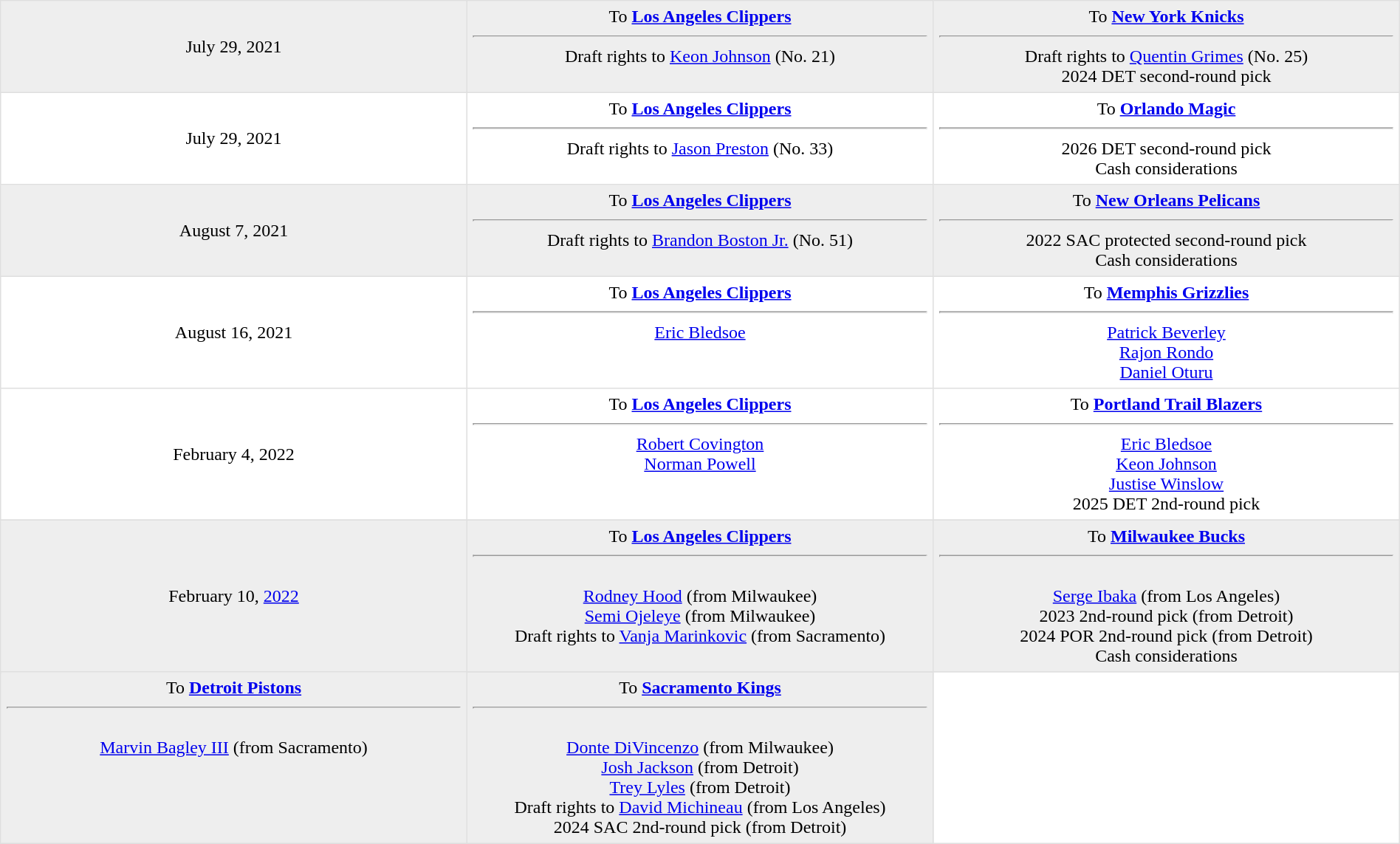<table border=1 style="border-collapse:collapse; text-align: center; width: 100%" bordercolor="#DFDFDF"  cellpadding="5">
<tr bgcolor="eeeeee">
<td style="width:12%">July 29, 2021</td>
<td style="width:30%" valign="top">To <strong><a href='#'>Los Angeles Clippers</a></strong><hr>Draft rights to <a href='#'>Keon Johnson</a> (No. 21)</td>
<td style="width:30%" valign="top">To <strong><a href='#'>New York Knicks</a></strong><hr>Draft rights to <a href='#'>Quentin Grimes</a> (No. 25)<br>2024 DET second-round pick</td>
</tr>
<tr>
<td style="width:12%">July 29, 2021</td>
<td style="width:30%" valign="top">To <strong><a href='#'>Los Angeles Clippers</a></strong><hr>Draft rights to <a href='#'>Jason Preston</a> (No. 33)</td>
<td style="width:30%" valign="top">To <strong><a href='#'>Orlando Magic</a></strong><hr>2026 DET second-round pick<br>Cash considerations</td>
</tr>
<tr bgcolor="eeeeee">
<td style="width:12%">August 7, 2021</td>
<td style="width:30%" valign="top">To <strong><a href='#'>Los Angeles Clippers</a></strong><hr>Draft rights to <a href='#'>Brandon Boston Jr.</a> (No. 51)</td>
<td style="width:30%" valign="top">To <strong><a href='#'>New Orleans Pelicans</a></strong><hr>2022 SAC protected second-round pick<br>Cash considerations</td>
</tr>
<tr>
<td style="width:12%">August 16, 2021</td>
<td style="width:30%" valign="top">To <strong><a href='#'>Los Angeles Clippers</a></strong><hr><a href='#'>Eric Bledsoe</a></td>
<td style="width:30%" valign="top">To <strong><a href='#'>Memphis Grizzlies</a></strong><hr><a href='#'>Patrick Beverley</a><br><a href='#'>Rajon Rondo</a><br><a href='#'>Daniel Oturu</a></td>
</tr>
<tr>
<td style="width:12%">February 4, 2022</td>
<td style="width:30%" valign="top">To <strong><a href='#'>Los Angeles Clippers</a></strong><hr><a href='#'>Robert Covington</a><br><a href='#'>Norman Powell</a></td>
<td style="width:30%" valign="top">To <strong><a href='#'>Portland Trail Blazers</a></strong><hr><a href='#'>Eric Bledsoe</a><br><a href='#'>Keon Johnson</a><br><a href='#'>Justise Winslow</a><br>2025 DET 2nd-round pick</td>
</tr>
<tr>
</tr>
<tr bgcolor="eeeeee">
<td style="width:12%" rowspan=2>February 10, <a href='#'>2022</a></td>
<td style="width:30%" valign="top">To <strong><a href='#'>Los Angeles Clippers</a></strong><hr><br><a href='#'>Rodney Hood</a> (from Milwaukee)<br><a href='#'>Semi Ojeleye</a> (from Milwaukee)<br>Draft rights to <a href='#'>Vanja Marinkovic</a> (from Sacramento)</td>
<td style="width:30%" valign="top">To <strong><a href='#'>Milwaukee Bucks</a></strong><hr><br><a href='#'>Serge Ibaka</a> (from Los Angeles)<br>2023 2nd-round pick (from Detroit)<br>2024 POR 2nd-round pick (from Detroit)<br>Cash considerations</td>
</tr>
<tr>
</tr>
<tr bgcolor="eeeeee">
<td style="width:30%; vertical-align:top;">To <strong><a href='#'>Detroit Pistons</a></strong><hr><br><a href='#'>Marvin Bagley III</a> (from Sacramento)</td>
<td style="width:30%; vertical-align:top;">To <strong><a href='#'>Sacramento Kings</a></strong><hr><br><a href='#'>Donte DiVincenzo</a> (from Milwaukee)<br><a href='#'>Josh Jackson</a> (from Detroit)<br><a href='#'>Trey Lyles</a> (from Detroit)<br>Draft rights to <a href='#'>David Michineau</a> (from Los Angeles)<br>2024 SAC 2nd-round pick (from Detroit)</td>
</tr>
</table>
